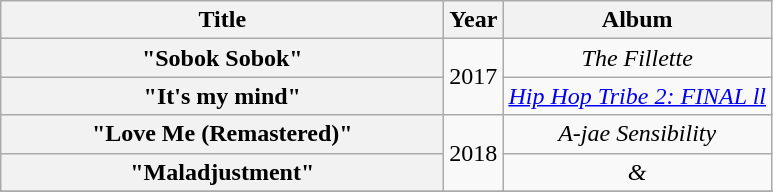<table class="wikitable plainrowheaders" style="text-align:center;" border="1">
<tr>
<th scope="col" rowspan="1" style="width:18em;">Title</th>
<th scope="col" rowspan="1">Year</th>
<th scope="col" rowspan="1">Album</th>
</tr>
<tr>
<th scope="row">"Sobok Sobok" <br></th>
<td rowspan="2">2017</td>
<td><em>The Fillette</em></td>
</tr>
<tr>
<th scope="row">"It's my mind" <br></th>
<td><em><a href='#'>Hip Hop Tribe 2: FINAL ll</a></em></td>
</tr>
<tr>
<th scope="row">"Love Me (Remastered)" <br></th>
<td rowspan="2">2018</td>
<td><em>A-jae Sensibility</em></td>
</tr>
<tr>
<th scope="row">"Maladjustment" <br></th>
<td><em>&</em></td>
</tr>
<tr>
</tr>
</table>
